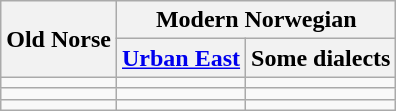<table class="wikitable" style="text-align: center;">
<tr>
<th rowspan=2>Old Norse</th>
<th colspan=2>Modern Norwegian</th>
</tr>
<tr>
<th><a href='#'>Urban East</a></th>
<th>Some dialects</th>
</tr>
<tr>
<td></td>
<td></td>
<td></td>
</tr>
<tr>
<td></td>
<td></td>
<td></td>
</tr>
<tr>
<td></td>
<td></td>
<td></td>
</tr>
</table>
